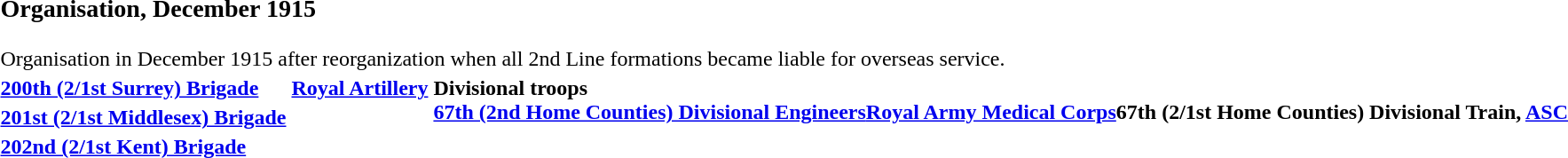<table>
<tr>
<td colspan="3"><br><h3>Organisation, December 1915</h3>Organisation in December 1915 after reorganization when all 2nd Line formations became liable for overseas service.</td>
</tr>
<tr valign="top">
<td><strong><a href='#'>200th (2/1st Surrey) Brigade</a></strong><br></td>
<td rowspan=3><strong><a href='#'>Royal Artillery</a></strong><br></td>
<td rowspan=3><strong>Divisional troops</strong><br><strong><a href='#'>67th (2nd Home Counties) Divisional Engineers</a></strong><strong><a href='#'>Royal Army Medical Corps</a></strong><strong>67th (2/1st Home Counties) Divisional Train, <a href='#'>ASC</a></strong></td>
</tr>
<tr valign="top">
<td><strong><a href='#'>201st (2/1st Middlesex) Brigade</a></strong><br></td>
</tr>
<tr valign="top">
<td><strong><a href='#'>202nd (2/1st Kent) Brigade</a></strong><br></td>
</tr>
</table>
